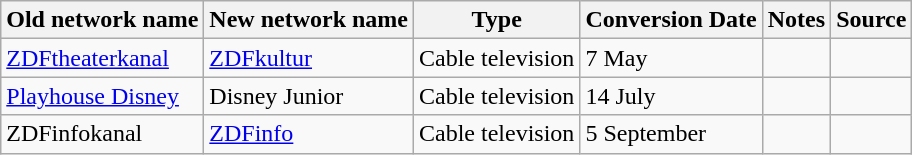<table class="wikitable">
<tr>
<th>Old network name</th>
<th>New network name</th>
<th>Type</th>
<th>Conversion Date</th>
<th>Notes</th>
<th>Source</th>
</tr>
<tr>
<td><a href='#'>ZDFtheaterkanal</a></td>
<td><a href='#'>ZDFkultur</a></td>
<td>Cable television</td>
<td>7 May</td>
<td></td>
<td></td>
</tr>
<tr>
<td><a href='#'>Playhouse Disney</a></td>
<td>Disney Junior</td>
<td>Cable television</td>
<td>14 July</td>
<td></td>
<td></td>
</tr>
<tr>
<td>ZDFinfokanal</td>
<td><a href='#'>ZDFinfo</a></td>
<td>Cable television</td>
<td>5 September</td>
<td></td>
<td></td>
</tr>
</table>
